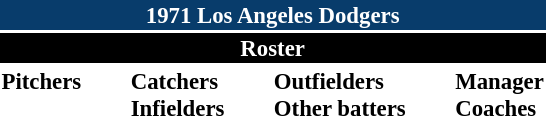<table class="toccolours" style="font-size: 95%;">
<tr>
<th colspan="10" style="background-color: #083c6b; color: white; text-align: center;">1971 Los Angeles Dodgers</th>
</tr>
<tr>
<td colspan="10" style="background-color: black; color: white; text-align: center;"><strong>Roster</strong></td>
</tr>
<tr>
<td valign="top"><strong>Pitchers</strong><br>
   











</td>
<td width="25px"></td>
<td valign="top"><strong>Catchers</strong><br>



<strong>Infielders</strong>







</td>
<td width="25px"></td>
<td valign="top"><strong>Outfielders</strong><br>






<strong>Other batters</strong>
</td>
<td width="25px"></td>
<td valign="top"><strong>Manager</strong><br>
<strong>Coaches</strong>





</td>
</tr>
</table>
